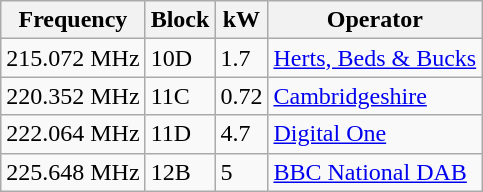<table class="wikitable sortable">
<tr>
<th>Frequency</th>
<th>Block</th>
<th>kW</th>
<th>Operator</th>
</tr>
<tr>
<td>215.072 MHz</td>
<td>10D</td>
<td>1.7</td>
<td><a href='#'>Herts, Beds & Bucks</a></td>
</tr>
<tr>
<td>220.352 MHz</td>
<td>11C</td>
<td>0.72</td>
<td><a href='#'>Cambridgeshire</a></td>
</tr>
<tr>
<td>222.064 MHz</td>
<td>11D</td>
<td>4.7</td>
<td><a href='#'>Digital One</a></td>
</tr>
<tr>
<td>225.648 MHz</td>
<td>12B</td>
<td>5</td>
<td><a href='#'>BBC National DAB</a></td>
</tr>
</table>
